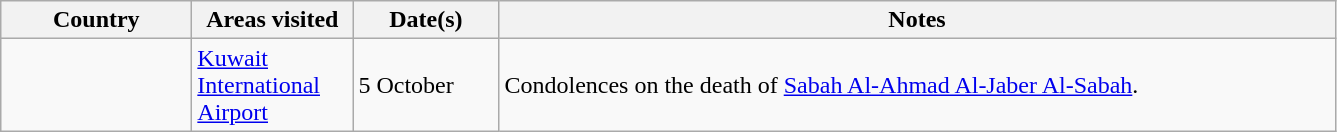<table class="wikitable">
<tr>
<th width="120">Country</th>
<th width="100">Areas visited</th>
<th width="90">Date(s)</th>
<th width="550">Notes</th>
</tr>
<tr>
<td></td>
<td><a href='#'>Kuwait International Airport</a></td>
<td>5 October</td>
<td>Condolences on the death of <a href='#'>Sabah Al-Ahmad Al-Jaber Al-Sabah</a>.</td>
</tr>
</table>
